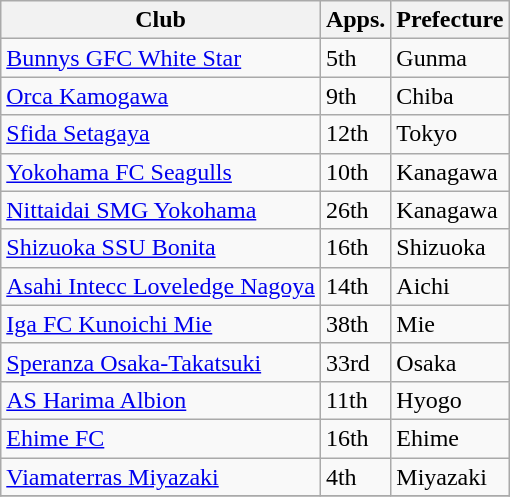<table class="wikitable" style="text-align:left">
<tr>
<th>Club</th>
<th>Apps.</th>
<th>Prefecture</th>
</tr>
<tr>
<td><a href='#'>Bunnys GFC White Star</a></td>
<td>5th</td>
<td>Gunma</td>
</tr>
<tr>
<td><a href='#'>Orca Kamogawa</a></td>
<td>9th</td>
<td>Chiba</td>
</tr>
<tr>
<td><a href='#'>Sfida Setagaya</a></td>
<td>12th</td>
<td>Tokyo</td>
</tr>
<tr>
<td><a href='#'>Yokohama FC Seagulls</a></td>
<td>10th</td>
<td>Kanagawa</td>
</tr>
<tr>
<td><a href='#'>Nittaidai SMG Yokohama</a></td>
<td>26th</td>
<td>Kanagawa</td>
</tr>
<tr>
<td><a href='#'>Shizuoka SSU Bonita</a></td>
<td>16th</td>
<td>Shizuoka</td>
</tr>
<tr>
<td><a href='#'>Asahi Intecc Loveledge Nagoya</a></td>
<td>14th</td>
<td>Aichi</td>
</tr>
<tr>
<td><a href='#'>Iga FC Kunoichi Mie</a></td>
<td>38th</td>
<td>Mie</td>
</tr>
<tr>
<td><a href='#'>Speranza Osaka-Takatsuki</a></td>
<td>33rd</td>
<td>Osaka</td>
</tr>
<tr>
<td><a href='#'>AS Harima Albion</a></td>
<td>11th</td>
<td>Hyogo</td>
</tr>
<tr>
<td><a href='#'>Ehime FC</a></td>
<td>16th</td>
<td>Ehime</td>
</tr>
<tr>
<td><a href='#'>Viamaterras Miyazaki</a></td>
<td>4th</td>
<td>Miyazaki</td>
</tr>
<tr>
</tr>
</table>
